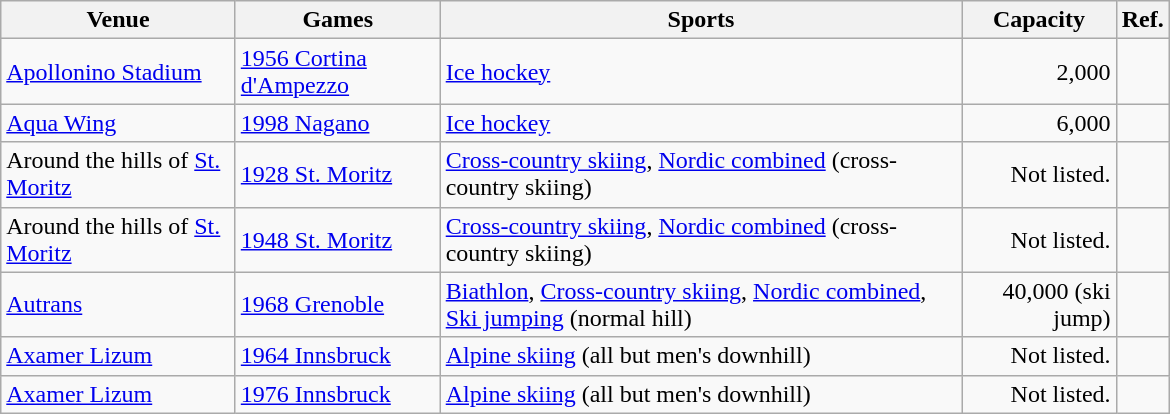<table class="wikitable sortable" width=780px>
<tr>
<th>Venue</th>
<th>Games</th>
<th>Sports</th>
<th>Capacity</th>
<th>Ref.</th>
</tr>
<tr>
<td><a href='#'>Apollonino Stadium</a></td>
<td><a href='#'>1956 Cortina d'Ampezzo</a></td>
<td><a href='#'>Ice hockey</a></td>
<td align="right">2,000</td>
<td align=center></td>
</tr>
<tr>
<td><a href='#'>Aqua Wing</a></td>
<td><a href='#'>1998 Nagano</a></td>
<td><a href='#'>Ice hockey</a></td>
<td align="right">6,000</td>
<td align=center></td>
</tr>
<tr>
<td>Around the hills of <a href='#'>St. Moritz</a></td>
<td><a href='#'>1928 St. Moritz</a></td>
<td><a href='#'>Cross-country skiing</a>, <a href='#'>Nordic combined</a> (cross-country skiing)</td>
<td align="right">Not listed.</td>
<td align=center></td>
</tr>
<tr>
<td>Around the hills of <a href='#'>St. Moritz</a></td>
<td><a href='#'>1948 St. Moritz</a></td>
<td><a href='#'>Cross-country skiing</a>, <a href='#'>Nordic combined</a> (cross-country skiing)</td>
<td align="right">Not listed.</td>
<td align=center></td>
</tr>
<tr>
<td><a href='#'>Autrans</a></td>
<td><a href='#'>1968 Grenoble</a></td>
<td><a href='#'>Biathlon</a>, <a href='#'>Cross-country skiing</a>, <a href='#'>Nordic combined</a>, <a href='#'>Ski jumping</a> (normal hill)</td>
<td align="right">40,000 (ski jump)</td>
<td align=center></td>
</tr>
<tr>
<td><a href='#'>Axamer Lizum</a></td>
<td><a href='#'>1964 Innsbruck</a></td>
<td><a href='#'>Alpine skiing</a> (all but men's downhill)</td>
<td align="right">Not listed.</td>
<td align=center></td>
</tr>
<tr>
<td><a href='#'>Axamer Lizum</a></td>
<td><a href='#'>1976 Innsbruck</a></td>
<td><a href='#'>Alpine skiing</a> (all but men's downhill)</td>
<td align="right">Not listed.</td>
<td align=center></td>
</tr>
</table>
